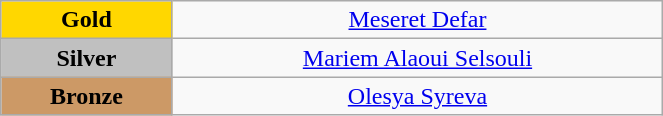<table class="wikitable" style="text-align:center; " width="35%">
<tr>
<td bgcolor="gold"><strong>Gold</strong></td>
<td><a href='#'>Meseret Defar</a><br>  <small><em></em></small></td>
</tr>
<tr>
<td bgcolor="silver"><strong>Silver</strong></td>
<td><a href='#'>Mariem Alaoui Selsouli</a><br>  <small><em></em></small></td>
</tr>
<tr>
<td bgcolor="CC9966"><strong>Bronze</strong></td>
<td><a href='#'>Olesya Syreva</a><br>  <small><em></em></small></td>
</tr>
</table>
